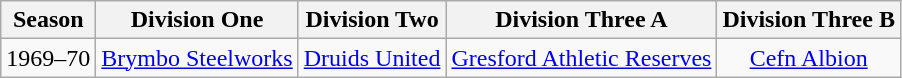<table class="wikitable" style="text-align: center">
<tr>
<th>Season</th>
<th>Division One</th>
<th>Division Two</th>
<th>Division Three A</th>
<th>Division Three B</th>
</tr>
<tr>
<td>1969–70</td>
<td><a href='#'>Brymbo Steelworks</a></td>
<td><a href='#'>Druids United</a></td>
<td><a href='#'>Gresford Athletic Reserves</a></td>
<td><a href='#'>Cefn Albion</a></td>
</tr>
</table>
